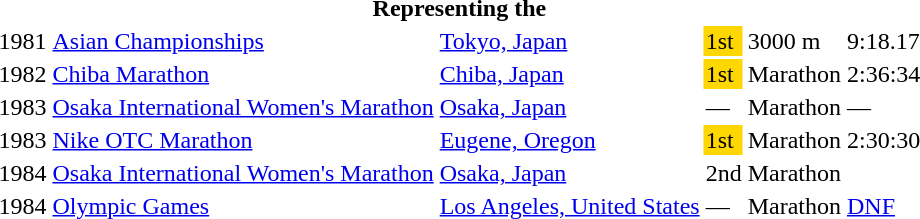<table>
<tr>
<th colspan="6">Representing the </th>
</tr>
<tr>
<td>1981</td>
<td><a href='#'>Asian Championships</a></td>
<td><a href='#'>Tokyo, Japan</a></td>
<td bgcolor=gold>1st</td>
<td>3000 m</td>
<td>9:18.17</td>
</tr>
<tr>
<td>1982</td>
<td><a href='#'>Chiba Marathon</a></td>
<td><a href='#'>Chiba, Japan</a></td>
<td bgcolor=gold>1st</td>
<td>Marathon</td>
<td>2:36:34</td>
</tr>
<tr>
<td>1983</td>
<td><a href='#'>Osaka International Women's Marathon</a></td>
<td><a href='#'>Osaka, Japan</a></td>
<td>—</td>
<td>Marathon</td>
<td>—</td>
</tr>
<tr>
<td>1983</td>
<td><a href='#'>Nike OTC Marathon</a></td>
<td><a href='#'>Eugene, Oregon</a></td>
<td bgcolor=gold>1st</td>
<td>Marathon</td>
<td>2:30:30</td>
</tr>
<tr>
<td>1984</td>
<td><a href='#'>Osaka International Women's Marathon</a></td>
<td><a href='#'>Osaka, Japan</a></td>
<td>2nd</td>
<td>Marathon</td>
<td></td>
</tr>
<tr>
<td>1984</td>
<td><a href='#'>Olympic Games</a></td>
<td><a href='#'>Los Angeles, United States</a></td>
<td>—</td>
<td>Marathon</td>
<td><a href='#'>DNF</a></td>
</tr>
</table>
